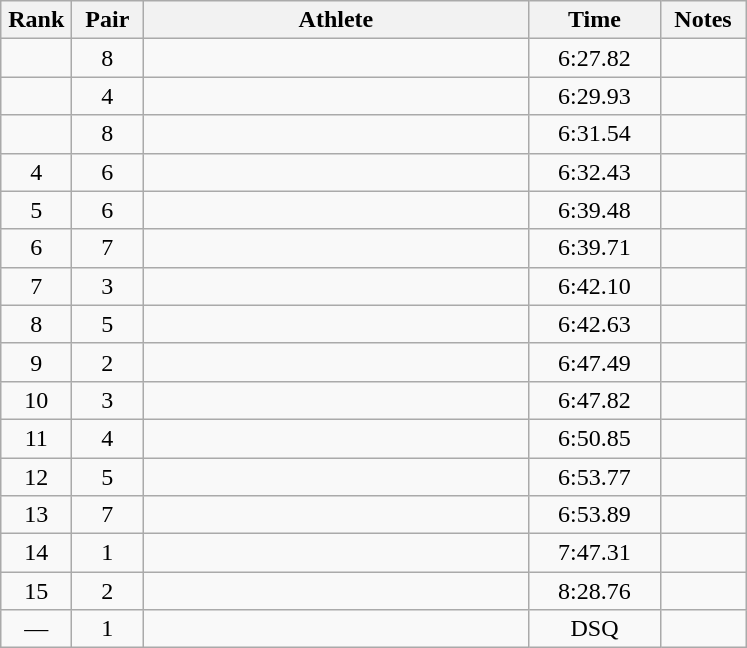<table class=wikitable style="text-align:center">
<tr>
<th width=40>Rank</th>
<th width=40>Pair</th>
<th width=250>Athlete</th>
<th width=80>Time</th>
<th width=50>Notes</th>
</tr>
<tr>
<td></td>
<td>8</td>
<td align=left></td>
<td>6:27.82</td>
<td></td>
</tr>
<tr>
<td></td>
<td>4</td>
<td align=left></td>
<td>6:29.93</td>
<td></td>
</tr>
<tr>
<td></td>
<td>8</td>
<td align=left></td>
<td>6:31.54</td>
<td></td>
</tr>
<tr>
<td>4</td>
<td>6</td>
<td align=left></td>
<td>6:32.43</td>
<td></td>
</tr>
<tr>
<td>5</td>
<td>6</td>
<td align=left></td>
<td>6:39.48</td>
<td></td>
</tr>
<tr>
<td>6</td>
<td>7</td>
<td align=left></td>
<td>6:39.71</td>
<td></td>
</tr>
<tr>
<td>7</td>
<td>3</td>
<td align=left></td>
<td>6:42.10</td>
<td></td>
</tr>
<tr>
<td>8</td>
<td>5</td>
<td align=left></td>
<td>6:42.63</td>
<td></td>
</tr>
<tr>
<td>9</td>
<td>2</td>
<td align=left></td>
<td>6:47.49</td>
<td></td>
</tr>
<tr>
<td>10</td>
<td>3</td>
<td align=left></td>
<td>6:47.82</td>
<td></td>
</tr>
<tr>
<td>11</td>
<td>4</td>
<td align=left></td>
<td>6:50.85</td>
<td></td>
</tr>
<tr>
<td>12</td>
<td>5</td>
<td align=left></td>
<td>6:53.77</td>
<td></td>
</tr>
<tr>
<td>13</td>
<td>7</td>
<td align=left></td>
<td>6:53.89</td>
<td></td>
</tr>
<tr>
<td>14</td>
<td>1</td>
<td align=left></td>
<td>7:47.31</td>
<td></td>
</tr>
<tr>
<td>15</td>
<td>2</td>
<td align=left></td>
<td>8:28.76</td>
<td></td>
</tr>
<tr>
<td>—</td>
<td>1</td>
<td align=left></td>
<td>DSQ</td>
<td></td>
</tr>
</table>
